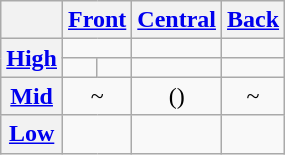<table class="wikitable" style="text-align:center">
<tr>
<th></th>
<th colspan="2"><a href='#'>Front</a></th>
<th><a href='#'>Central</a></th>
<th><a href='#'>Back</a></th>
</tr>
<tr>
<th rowspan="2"><a href='#'>High</a></th>
<td colspan="2"></td>
<td></td>
<td></td>
</tr>
<tr>
<td></td>
<td></td>
<td></td>
<td></td>
</tr>
<tr>
<th><a href='#'>Mid</a></th>
<td colspan="2"> ~ </td>
<td>()</td>
<td> ~ </td>
</tr>
<tr>
<th><a href='#'>Low</a></th>
<td colspan="2"></td>
<td></td>
<td></td>
</tr>
</table>
